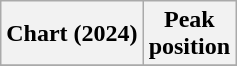<table class="wikitable sortable plainrowheaders" style="text-align:center">
<tr>
<th scope="col">Chart (2024)</th>
<th scope="col">Peak<br>position</th>
</tr>
<tr>
</tr>
</table>
